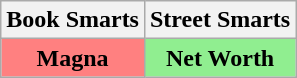<table class="wikitable">
<tr>
<th>Book Smarts</th>
<th>Street Smarts</th>
</tr>
<tr style="text-align:center;">
<td style="background:#FF8080;"><strong>Magna</strong></td>
<td style="background:lightgreen;"><strong>Net Worth</strong></td>
</tr>
</table>
